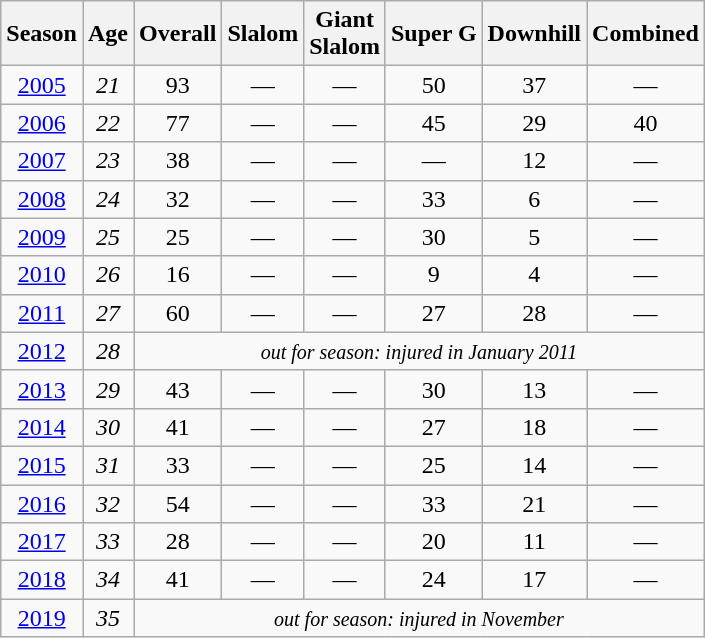<table class=wikitable style="text-align:center">
<tr>
<th>Season</th>
<th>Age</th>
<th>Overall</th>
<th>Slalom</th>
<th>Giant<br>Slalom</th>
<th>Super G</th>
<th>Downhill</th>
<th>Combined</th>
</tr>
<tr>
<td><a href='#'>2005</a></td>
<td><em>21</em></td>
<td>93</td>
<td>—</td>
<td>—</td>
<td>50</td>
<td>37</td>
<td>—</td>
</tr>
<tr>
<td><a href='#'>2006</a></td>
<td><em>22</em></td>
<td>77</td>
<td>—</td>
<td>—</td>
<td>45</td>
<td>29</td>
<td>40</td>
</tr>
<tr>
<td><a href='#'>2007</a></td>
<td><em>23</em></td>
<td>38</td>
<td>—</td>
<td>—</td>
<td>—</td>
<td>12</td>
<td>—</td>
</tr>
<tr>
<td><a href='#'>2008</a></td>
<td><em>24</em></td>
<td>32</td>
<td>—</td>
<td>—</td>
<td>33</td>
<td>6</td>
<td>—</td>
</tr>
<tr>
<td><a href='#'>2009</a></td>
<td><em>25</em></td>
<td>25</td>
<td>—</td>
<td>—</td>
<td>30</td>
<td>5</td>
<td>—</td>
</tr>
<tr>
<td><a href='#'>2010</a></td>
<td><em>26</em></td>
<td>16</td>
<td>—</td>
<td>—</td>
<td>9</td>
<td>4</td>
<td>—</td>
</tr>
<tr>
<td><a href='#'>2011</a></td>
<td><em>27</em></td>
<td>60</td>
<td>—</td>
<td>—</td>
<td>27</td>
<td>28</td>
<td>—</td>
</tr>
<tr>
<td><a href='#'>2012</a></td>
<td><em>28</em></td>
<td colspan=6><small><em>out for season: injured in January 2011</em></small></td>
</tr>
<tr>
<td><a href='#'>2013</a></td>
<td><em>29</em></td>
<td>43</td>
<td>—</td>
<td>—</td>
<td>30</td>
<td>13</td>
<td>—</td>
</tr>
<tr>
<td><a href='#'>2014</a></td>
<td><em>30</em></td>
<td>41</td>
<td>—</td>
<td>—</td>
<td>27</td>
<td>18</td>
<td>—</td>
</tr>
<tr>
<td><a href='#'>2015</a></td>
<td><em>31</em></td>
<td>33</td>
<td>—</td>
<td>—</td>
<td>25</td>
<td>14</td>
<td>—</td>
</tr>
<tr>
<td><a href='#'>2016</a></td>
<td><em>32</em></td>
<td>54</td>
<td>—</td>
<td>—</td>
<td>33</td>
<td>21</td>
<td>—</td>
</tr>
<tr>
<td><a href='#'>2017</a></td>
<td><em>33</em></td>
<td>28</td>
<td>—</td>
<td>—</td>
<td>20</td>
<td>11</td>
<td>—</td>
</tr>
<tr>
<td><a href='#'>2018</a></td>
<td><em>34</em></td>
<td>41</td>
<td>—</td>
<td>—</td>
<td>24</td>
<td>17</td>
<td>—</td>
</tr>
<tr>
<td><a href='#'>2019</a></td>
<td><em>35</em></td>
<td colspan=6><small><em>out for season: injured in November</em></small></td>
</tr>
</table>
